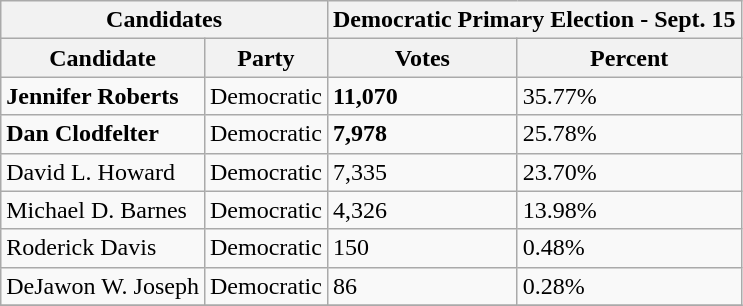<table class=wikitable>
<tr>
<th colspan=2>Candidates</th>
<th colspan=2>Democratic Primary Election - Sept. 15</th>
</tr>
<tr>
<th>Candidate</th>
<th>Party</th>
<th>Votes</th>
<th>Percent</th>
</tr>
<tr>
<td><strong>Jennifer Roberts</strong></td>
<td>Democratic</td>
<td><strong>11,070</strong></td>
<td>35.77%</td>
</tr>
<tr>
<td><strong>Dan Clodfelter</strong></td>
<td>Democratic</td>
<td><strong>7,978</strong></td>
<td>25.78%</td>
</tr>
<tr>
<td>David L. Howard</td>
<td>Democratic</td>
<td>7,335</td>
<td>23.70%</td>
</tr>
<tr>
<td>Michael D. Barnes</td>
<td>Democratic</td>
<td>4,326</td>
<td>13.98%</td>
</tr>
<tr>
<td>Roderick Davis</td>
<td>Democratic</td>
<td>150</td>
<td>0.48%</td>
</tr>
<tr>
<td>DeJawon W. Joseph</td>
<td>Democratic</td>
<td>86</td>
<td>0.28%</td>
</tr>
<tr>
</tr>
</table>
